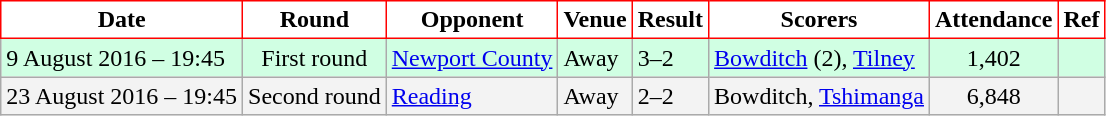<table class="wikitable">
<tr>
<th style="background:#FFFFFF; color:black; border:1px solid red;">Date</th>
<th style="background:#FFFFFF; color:black; border:1px solid red;">Round</th>
<th style="background:#FFFFFF; color:black; border:1px solid red;">Opponent</th>
<th style="background:#FFFFFF; color:black; border:1px solid red;">Venue</th>
<th style="background:#FFFFFF; color:black; border:1px solid red;">Result</th>
<th style="background:#FFFFFF; color:black; border:1px solid red;">Scorers</th>
<th style="background:#FFFFFF; color:black; border:1px solid red;">Attendance</th>
<th style="background:#FFFFFF; color:black; border:1px solid red;">Ref</th>
</tr>
<tr bgcolor = "#d0ffe3">
<td>9 August 2016 – 19:45</td>
<td align="center">First round</td>
<td><a href='#'>Newport County</a></td>
<td>Away</td>
<td>3–2</td>
<td><a href='#'>Bowditch</a> (2), <a href='#'>Tilney</a></td>
<td align="center">1,402</td>
<td></td>
</tr>
<tr bgcolor = "#f3f3f3">
<td>23 August 2016 – 19:45</td>
<td align="center">Second round</td>
<td><a href='#'>Reading</a></td>
<td>Away</td>
<td>2–2</td>
<td>Bowditch, <a href='#'>Tshimanga</a></td>
<td align="center">6,848</td>
<td></td>
</tr>
</table>
